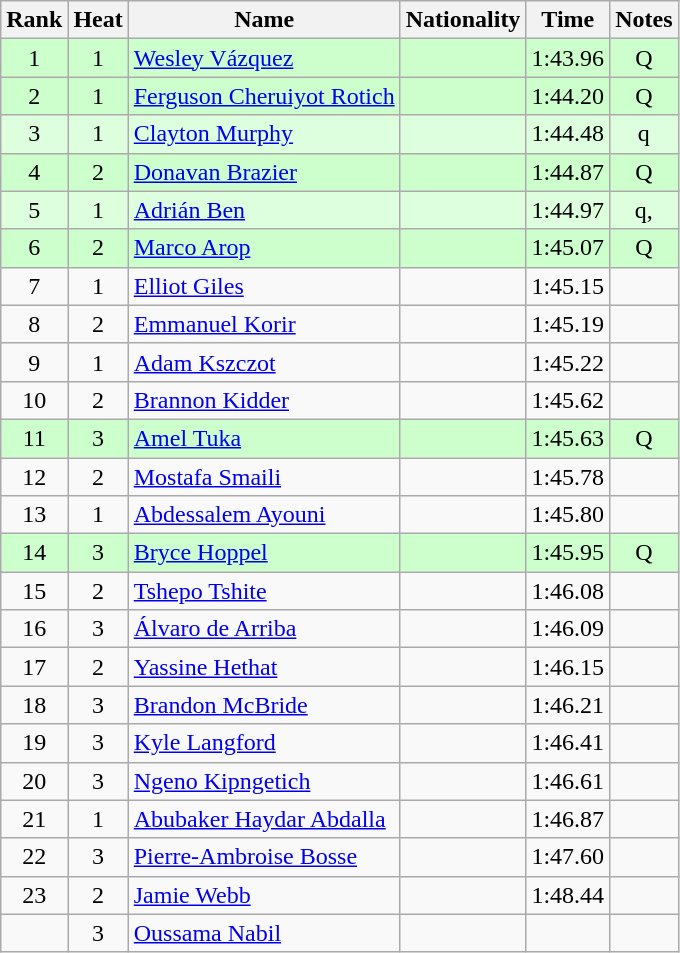<table class="wikitable sortable" style="text-align:center">
<tr>
<th>Rank</th>
<th>Heat</th>
<th>Name</th>
<th>Nationality</th>
<th>Time</th>
<th>Notes</th>
</tr>
<tr bgcolor=ccffcc>
<td>1</td>
<td>1</td>
<td align=left><a href='#'>Wesley Vázquez</a></td>
<td align=left></td>
<td>1:43.96</td>
<td>Q</td>
</tr>
<tr bgcolor=ccffcc>
<td>2</td>
<td>1</td>
<td align=left><a href='#'>Ferguson Cheruiyot Rotich</a></td>
<td align=left></td>
<td>1:44.20</td>
<td>Q</td>
</tr>
<tr bgcolor=ddffdd>
<td>3</td>
<td>1</td>
<td align=left><a href='#'>Clayton Murphy</a></td>
<td align=left></td>
<td>1:44.48</td>
<td>q</td>
</tr>
<tr bgcolor=ccffcc>
<td>4</td>
<td>2</td>
<td align=left><a href='#'>Donavan Brazier</a></td>
<td align=left></td>
<td>1:44.87</td>
<td>Q</td>
</tr>
<tr bgcolor=ddffdd>
<td>5</td>
<td>1</td>
<td align=left><a href='#'>Adrián Ben</a></td>
<td align=left></td>
<td>1:44.97</td>
<td>q, </td>
</tr>
<tr bgcolor=ccffcc>
<td>6</td>
<td>2</td>
<td align=left><a href='#'>Marco Arop</a></td>
<td align=left></td>
<td>1:45.07</td>
<td>Q</td>
</tr>
<tr>
<td>7</td>
<td>1</td>
<td align=left><a href='#'>Elliot Giles</a></td>
<td align=left></td>
<td>1:45.15</td>
<td></td>
</tr>
<tr>
<td>8</td>
<td>2</td>
<td align=left><a href='#'>Emmanuel Korir</a></td>
<td align=left></td>
<td>1:45.19</td>
<td></td>
</tr>
<tr>
<td>9</td>
<td>1</td>
<td align=left><a href='#'>Adam Kszczot</a></td>
<td align=left></td>
<td>1:45.22</td>
<td></td>
</tr>
<tr>
<td>10</td>
<td>2</td>
<td align=left><a href='#'>Brannon Kidder</a></td>
<td align=left></td>
<td>1:45.62</td>
<td></td>
</tr>
<tr bgcolor=ccffcc>
<td>11</td>
<td>3</td>
<td align=left><a href='#'>Amel Tuka</a></td>
<td align=left></td>
<td>1:45.63</td>
<td>Q</td>
</tr>
<tr>
<td>12</td>
<td>2</td>
<td align=left><a href='#'>Mostafa Smaili</a></td>
<td align=left></td>
<td>1:45.78</td>
<td></td>
</tr>
<tr>
<td>13</td>
<td>1</td>
<td align=left><a href='#'>Abdessalem Ayouni</a></td>
<td align=left></td>
<td>1:45.80</td>
<td></td>
</tr>
<tr bgcolor=ccffcc>
<td>14</td>
<td>3</td>
<td align=left><a href='#'>Bryce Hoppel</a></td>
<td align=left></td>
<td>1:45.95</td>
<td>Q</td>
</tr>
<tr>
<td>15</td>
<td>2</td>
<td align=left><a href='#'>Tshepo Tshite</a></td>
<td align=left></td>
<td>1:46.08</td>
<td></td>
</tr>
<tr>
<td>16</td>
<td>3</td>
<td align=left><a href='#'>Álvaro de Arriba</a></td>
<td align=left></td>
<td>1:46.09</td>
<td></td>
</tr>
<tr>
<td>17</td>
<td>2</td>
<td align=left><a href='#'>Yassine Hethat</a></td>
<td align=left></td>
<td>1:46.15</td>
<td></td>
</tr>
<tr>
<td>18</td>
<td>3</td>
<td align=left><a href='#'>Brandon McBride</a></td>
<td align=left></td>
<td>1:46.21</td>
<td></td>
</tr>
<tr>
<td>19</td>
<td>3</td>
<td align=left><a href='#'>Kyle Langford</a></td>
<td align=left></td>
<td>1:46.41</td>
<td></td>
</tr>
<tr>
<td>20</td>
<td>3</td>
<td align=left><a href='#'>Ngeno Kipngetich</a></td>
<td align=left></td>
<td>1:46.61</td>
<td></td>
</tr>
<tr>
<td>21</td>
<td>1</td>
<td align=left><a href='#'>Abubaker Haydar Abdalla</a></td>
<td align=left></td>
<td>1:46.87</td>
<td></td>
</tr>
<tr>
<td>22</td>
<td>3</td>
<td align=left><a href='#'>Pierre-Ambroise Bosse</a></td>
<td align=left></td>
<td>1:47.60</td>
<td></td>
</tr>
<tr>
<td>23</td>
<td>2</td>
<td align=left><a href='#'>Jamie Webb</a></td>
<td align=left></td>
<td>1:48.44</td>
<td></td>
</tr>
<tr>
<td></td>
<td>3</td>
<td align=left><a href='#'>Oussama Nabil</a></td>
<td align=left></td>
<td></td>
<td></td>
</tr>
</table>
